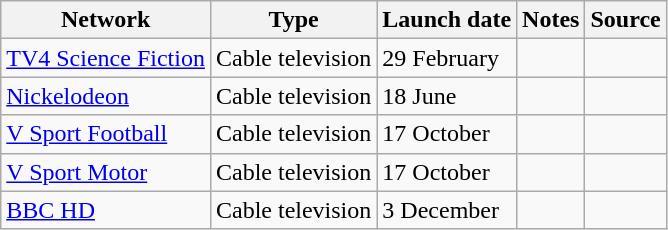<table class="wikitable sortable">
<tr>
<th>Network</th>
<th>Type</th>
<th>Launch date</th>
<th>Notes</th>
<th>Source</th>
</tr>
<tr>
<td><a href='#'>TV4 Science Fiction</a></td>
<td>Cable television</td>
<td>29 February</td>
<td></td>
<td></td>
</tr>
<tr>
<td><a href='#'>Nickelodeon</a></td>
<td>Cable television</td>
<td>18 June</td>
<td></td>
<td></td>
</tr>
<tr>
<td><a href='#'>V Sport Football</a></td>
<td>Cable television</td>
<td>17 October</td>
<td></td>
<td></td>
</tr>
<tr>
<td><a href='#'>V Sport Motor</a></td>
<td>Cable television</td>
<td>17 October</td>
<td></td>
<td></td>
</tr>
<tr>
<td><a href='#'>BBC HD</a></td>
<td>Cable television</td>
<td>3 December</td>
<td></td>
<td></td>
</tr>
</table>
